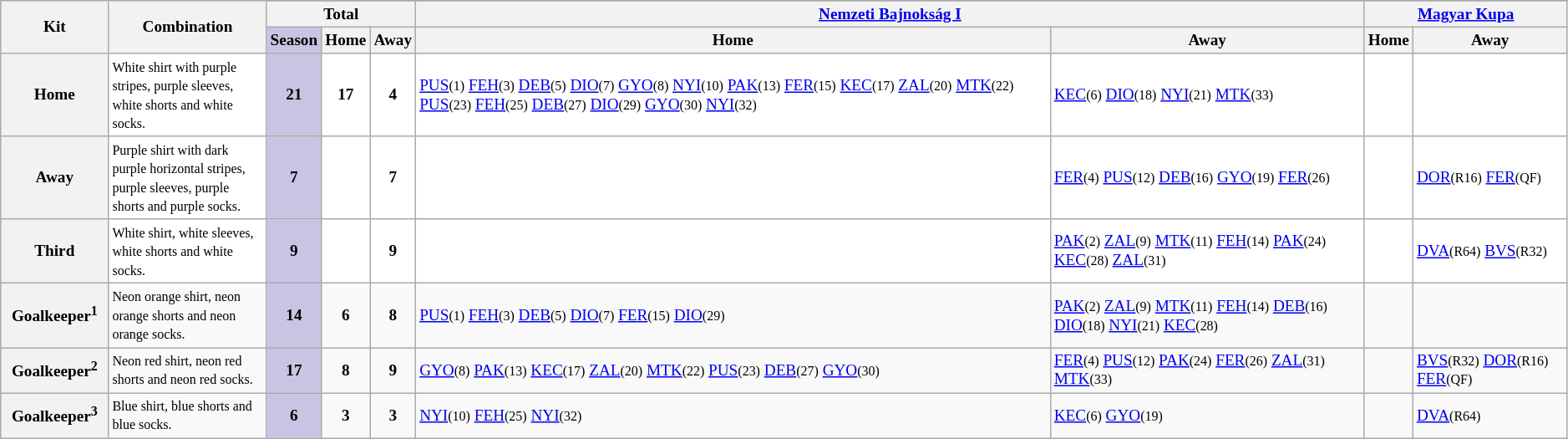<table class="wikitable" style="font-size:80%;">
<tr>
<th rowspan="3" width="80">Kit</th>
<th rowspan="3" width="120">Combination</th>
</tr>
<tr>
<th colspan="3">Total</th>
<th colspan="2"><a href='#'>Nemzeti Bajnokság I</a></th>
<th colspan="2"><a href='#'>Magyar Kupa</a></th>
</tr>
<tr>
<td bgcolor="#CBC3E3" align="center"><strong>Season</strong></td>
<th>Home</th>
<th>Away</th>
<th>Home</th>
<th>Away</th>
<th>Home</th>
<th>Away</th>
</tr>
<tr bgcolor="white">
<th>Home</th>
<td><small>White shirt with purple stripes, purple sleeves, white shorts and white socks.</small></td>
<td bgcolor="#CBC3E3" align="center"><strong>21</strong> </td>
<td align="center"><strong>17</strong> </td>
<td align="center"><strong>4</strong> </td>
<td><a href='#'>PUS</a><small>(1)</small> <a href='#'>FEH</a><small>(3)</small> <a href='#'>DEB</a><small>(5)</small> <a href='#'>DIO</a><small>(7)</small> <a href='#'>GYO</a><small>(8)</small> <a href='#'>NYI</a><small>(10)</small> <a href='#'>PAK</a><small>(13)</small> <a href='#'>FER</a><small>(15)</small> <a href='#'>KEC</a><small>(17)</small> <a href='#'>ZAL</a><small>(20)</small> <a href='#'>MTK</a><small>(22)</small> <a href='#'>PUS</a><small>(23)</small> <a href='#'>FEH</a><small>(25)</small> <a href='#'>DEB</a><small>(27)</small> <a href='#'>DIO</a><small>(29)</small> <a href='#'>GYO</a><small>(30)</small> <a href='#'>NYI</a><small>(32)</small> </td>
<td><a href='#'>KEC</a><small>(6)</small> <a href='#'>DIO</a><small>(18)</small> <a href='#'>NYI</a><small>(21)</small> <a href='#'>MTK</a><small>(33)</small> </td>
<td></td>
<td></td>
</tr>
<tr bgcolor="white">
<th>Away</th>
<td><small>Purple shirt with dark purple horizontal stripes, purple sleeves, purple shorts and purple socks.</small></td>
<td bgcolor="#CBC3E3" align="center"><strong>7</strong> </td>
<td align="center"><strong> </strong> </td>
<td align="center"><strong>7</strong> </td>
<td></td>
<td><a href='#'>FER</a><small>(4)</small> <a href='#'>PUS</a><small>(12)</small> <a href='#'>DEB</a><small>(16)</small> <a href='#'>GYO</a><small>(19)</small> <a href='#'>FER</a><small>(26)</small> </td>
<td></td>
<td><a href='#'>DOR</a><small>(R16)</small> <a href='#'>FER</a><small>(QF)</small> </td>
</tr>
<tr bgcolor="white">
<th>Third</th>
<td><small>White shirt, white sleeves, white shorts and white socks.</small></td>
<td bgcolor="#CBC3E3" align="center"><strong>9</strong> </td>
<td align="center"><strong> </strong> </td>
<td align="center"><strong>9</strong> </td>
<td></td>
<td><a href='#'>PAK</a><small>(2)</small> <a href='#'>ZAL</a><small>(9)</small> <a href='#'>MTK</a><small>(11)</small> <a href='#'>FEH</a><small>(14)</small> <a href='#'>PAK</a><small>(24)</small> <a href='#'>KEC</a><small>(28)</small> <a href='#'>ZAL</a><small>(31)</small> </td>
<td></td>
<td><a href='#'>DVA</a><small>(R64)</small> <a href='#'>BVS</a><small>(R32)</small> </td>
</tr>
<tr>
<th>Goalkeeper<sup>1</sup></th>
<td><small>Neon orange shirt, neon orange shorts and neon orange socks.</small></td>
<td bgcolor="#CBC3E3" align="center"><strong>14</strong> </td>
<td align="center"><strong>6</strong> </td>
<td align="center"><strong>8</strong> </td>
<td><a href='#'>PUS</a><small>(1)</small> <a href='#'>FEH</a><small>(3)</small> <a href='#'>DEB</a><small>(5)</small> <a href='#'>DIO</a><small>(7)</small> <a href='#'>FER</a><small>(15)</small> <a href='#'>DIO</a><small>(29)</small> </td>
<td><a href='#'>PAK</a><small>(2)</small> <a href='#'>ZAL</a><small>(9)</small> <a href='#'>MTK</a><small>(11)</small> <a href='#'>FEH</a><small>(14)</small> <a href='#'>DEB</a><small>(16)</small> <a href='#'>DIO</a><small>(18)</small> <a href='#'>NYI</a><small>(21)</small> <a href='#'>KEC</a><small>(28)</small> </td>
<td></td>
<td></td>
</tr>
<tr>
<th>Goalkeeper<sup>2</sup></th>
<td><small>Neon red shirt, neon red shorts and neon red socks.</small></td>
<td bgcolor="#CBC3E3" align="center"><strong>17</strong> </td>
<td align="center"><strong>8</strong> </td>
<td align="center"><strong>9</strong> </td>
<td><a href='#'>GYO</a><small>(8)</small> <a href='#'>PAK</a><small>(13)</small> <a href='#'>KEC</a><small>(17)</small> <a href='#'>ZAL</a><small>(20)</small> <a href='#'>MTK</a><small>(22)</small> <a href='#'>PUS</a><small>(23)</small> <a href='#'>DEB</a><small>(27)</small> <a href='#'>GYO</a><small>(30)</small> </td>
<td><a href='#'>FER</a><small>(4)</small> <a href='#'>PUS</a><small>(12)</small> <a href='#'>PAK</a><small>(24)</small> <a href='#'>FER</a><small>(26)</small> <a href='#'>ZAL</a><small>(31)</small> <a href='#'>MTK</a><small>(33)</small> </td>
<td></td>
<td><a href='#'>BVS</a><small>(R32)</small> <a href='#'>DOR</a><small>(R16)</small> <a href='#'>FER</a><small>(QF)</small> </td>
</tr>
<tr>
<th>Goalkeeper<sup>3</sup></th>
<td><small>Blue shirt, blue shorts and blue socks.</small></td>
<td bgcolor="#CBC3E3" align="center"><strong>6</strong> </td>
<td align="center"><strong>3</strong> </td>
<td align="center"><strong>3</strong> </td>
<td><a href='#'>NYI</a><small>(10)</small> <a href='#'>FEH</a><small>(25)</small> <a href='#'>NYI</a><small>(32)</small> </td>
<td><a href='#'>KEC</a><small>(6)</small> <a href='#'>GYO</a><small>(19)</small> </td>
<td></td>
<td><a href='#'>DVA</a><small>(R64)</small> </td>
</tr>
</table>
